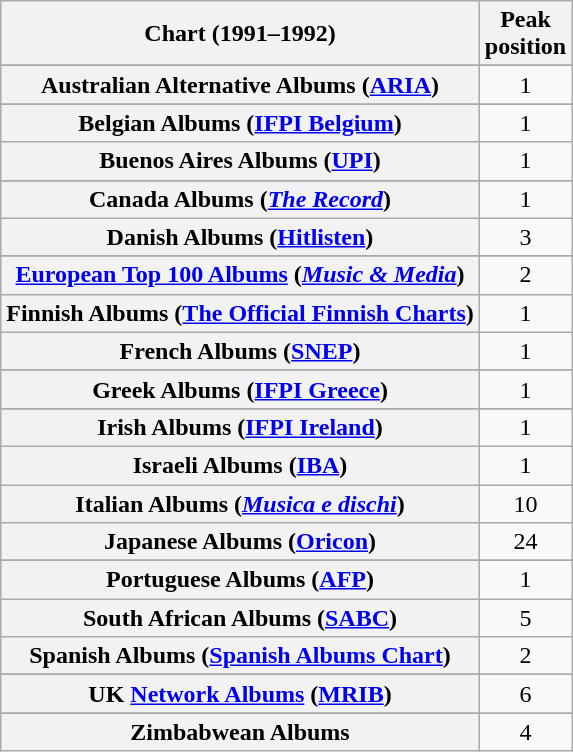<table class="wikitable sortable plainrowheaders" style="text-align:center;">
<tr>
<th scope="col">Chart (1991–1992)</th>
<th scope="col">Peak<br>position</th>
</tr>
<tr>
</tr>
<tr>
<th scope="row">Australian Alternative Albums (<a href='#'>ARIA</a>)</th>
<td style="text-align:center;">1</td>
</tr>
<tr>
</tr>
<tr>
<th scope="row">Belgian Albums (<a href='#'>IFPI Belgium</a>)</th>
<td style="text-align:center;">1</td>
</tr>
<tr>
<th scope="row">Buenos Aires Albums (<a href='#'>UPI</a>)</th>
<td style="text-align:center;">1</td>
</tr>
<tr>
</tr>
<tr>
<th scope="row">Canada Albums (<em><a href='#'>The Record</a></em>)</th>
<td style="text-align:center;">1</td>
</tr>
<tr>
<th scope="row">Danish Albums (<a href='#'>Hitlisten</a>)</th>
<td style="text-align:center;">3</td>
</tr>
<tr>
</tr>
<tr>
<th scope="row"><a href='#'>European Top 100 Albums</a> (<em><a href='#'>Music & Media</a></em>)</th>
<td style="text-align:center;">2</td>
</tr>
<tr>
<th scope="row">Finnish Albums (<a href='#'>The Official Finnish Charts</a>)</th>
<td style="text-align:center;">1</td>
</tr>
<tr>
<th scope="row">French Albums (<a href='#'>SNEP</a>)</th>
<td style="text-align:center;">1</td>
</tr>
<tr>
</tr>
<tr>
<th scope="row">Greek Albums (<a href='#'>IFPI Greece</a>)</th>
<td style="text-align:center;">1</td>
</tr>
<tr>
</tr>
<tr>
<th scope="row">Irish Albums (<a href='#'>IFPI Ireland</a>)</th>
<td style="text-align:center;">1</td>
</tr>
<tr>
<th scope="row">Israeli Albums (<a href='#'>IBA</a>)</th>
<td style="text-align:center;">1</td>
</tr>
<tr>
<th scope="row">Italian Albums (<em><a href='#'>Musica e dischi</a></em>)</th>
<td style="text-align:center;">10</td>
</tr>
<tr>
<th scope="row">Japanese Albums (<a href='#'>Oricon</a>)</th>
<td align="center">24</td>
</tr>
<tr>
</tr>
<tr>
</tr>
<tr>
<th scope="row">Portuguese Albums (<a href='#'>AFP</a>)</th>
<td style="text-align:center;">1</td>
</tr>
<tr>
<th scope="row">South African Albums (<a href='#'>SABC</a>)</th>
<td style="text-align:center;">5</td>
</tr>
<tr>
<th scope="row">Spanish Albums (<a href='#'>Spanish Albums Chart</a>)</th>
<td style="text-align:center;">2</td>
</tr>
<tr>
</tr>
<tr>
</tr>
<tr>
<th scope="row">UK <a href='#'>Network Albums</a> (<a href='#'>MRIB</a>)</th>
<td style="text-align:center;">6</td>
</tr>
<tr>
</tr>
<tr>
</tr>
<tr>
<th scope="row">Zimbabwean Albums</th>
<td style="text-align:center;">4</td>
</tr>
</table>
